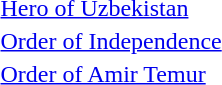<table>
<tr>
<td></td>
<td><a href='#'>Hero of Uzbekistan</a></td>
</tr>
<tr>
<td></td>
<td><a href='#'>Order of Independence</a></td>
</tr>
<tr>
<td></td>
<td><a href='#'>Order of Amir Temur</a></td>
</tr>
<tr>
</tr>
</table>
